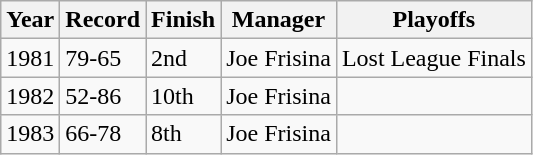<table class="wikitable">
<tr>
<th>Year</th>
<th>Record</th>
<th>Finish</th>
<th>Manager</th>
<th>Playoffs</th>
</tr>
<tr>
<td>1981</td>
<td>79-65</td>
<td>2nd</td>
<td>Joe Frisina</td>
<td>Lost League Finals</td>
</tr>
<tr>
<td>1982</td>
<td>52-86</td>
<td>10th</td>
<td>Joe Frisina</td>
<td></td>
</tr>
<tr>
<td>1983</td>
<td>66-78</td>
<td>8th</td>
<td>Joe Frisina</td>
<td></td>
</tr>
</table>
